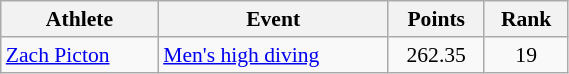<table class="wikitable" style="text-align:center; font-size:90%; width:30%;">
<tr>
<th>Athlete</th>
<th>Event</th>
<th>Points</th>
<th>Rank</th>
</tr>
<tr>
<td align=left><a href='#'>Zach Picton</a></td>
<td align="left"><a href='#'>Men's high diving</a></td>
<td>262.35</td>
<td>19</td>
</tr>
</table>
